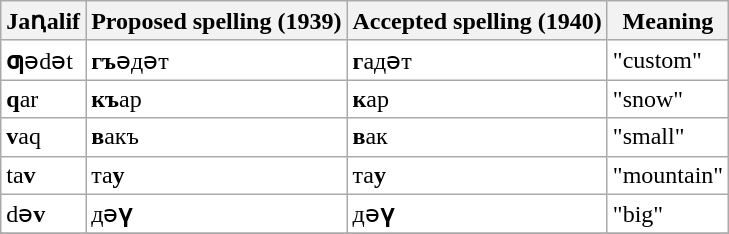<table class="Unicode wikitable" style="background:white">
<tr>
<th>Jaꞑalif</th>
<th>Proposed spelling (1939)</th>
<th>Accepted spelling (1940)</th>
<th>Meaning</th>
</tr>
<tr>
<td><strong>ƣ</strong>ədət</td>
<td><strong>гъ</strong>әдәт</td>
<td><strong>г</strong>адәт</td>
<td>"custom"</td>
</tr>
<tr>
<td><strong>q</strong>ar</td>
<td><strong>къ</strong>ар</td>
<td><strong>к</strong>ар</td>
<td>"snow"</td>
</tr>
<tr>
<td><strong>v</strong>aq</td>
<td><strong>в</strong>акъ</td>
<td><strong>в</strong>ак</td>
<td>"small"</td>
</tr>
<tr>
<td>ta<strong>v</strong></td>
<td>та<strong>у</strong></td>
<td>та<strong>у</strong></td>
<td>"mountain"</td>
</tr>
<tr>
<td>də<strong>v</strong></td>
<td>дә<strong>ү</strong></td>
<td>дә<strong>ү</strong></td>
<td>"big"</td>
</tr>
<tr>
</tr>
</table>
